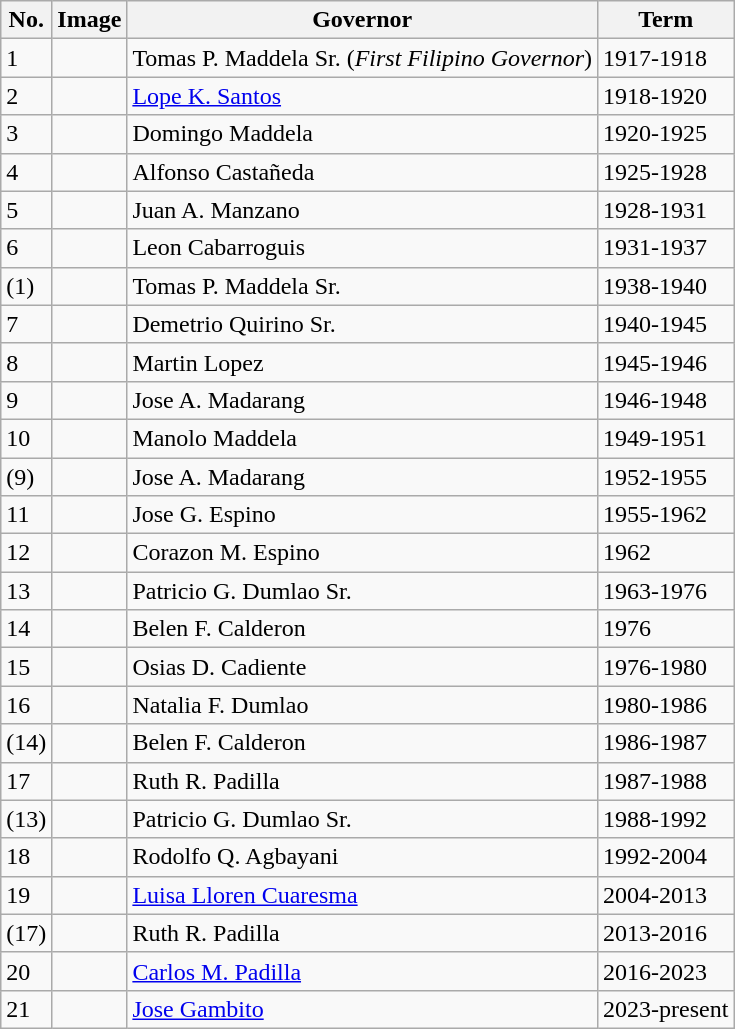<table class="wikitable sortable">
<tr>
<th>No.</th>
<th>Image</th>
<th>Governor</th>
<th>Term</th>
</tr>
<tr>
<td>1</td>
<td></td>
<td>Tomas P. Maddela Sr. (<em>First Filipino Governor</em>)</td>
<td>1917-1918</td>
</tr>
<tr>
<td>2</td>
<td></td>
<td><a href='#'>Lope K. Santos</a></td>
<td>1918-1920</td>
</tr>
<tr>
<td>3</td>
<td></td>
<td>Domingo Maddela</td>
<td>1920-1925</td>
</tr>
<tr>
<td>4</td>
<td></td>
<td>Alfonso Castañeda</td>
<td>1925-1928</td>
</tr>
<tr>
<td>5</td>
<td></td>
<td>Juan A. Manzano</td>
<td>1928-1931</td>
</tr>
<tr>
<td>6</td>
<td></td>
<td>Leon Cabarroguis</td>
<td>1931-1937</td>
</tr>
<tr>
<td>(1)</td>
<td></td>
<td>Tomas P. Maddela Sr.</td>
<td>1938-1940</td>
</tr>
<tr>
<td>7</td>
<td></td>
<td>Demetrio Quirino Sr.</td>
<td>1940-1945</td>
</tr>
<tr>
<td>8</td>
<td></td>
<td>Martin Lopez</td>
<td>1945-1946</td>
</tr>
<tr>
<td>9</td>
<td></td>
<td>Jose A. Madarang</td>
<td>1946-1948</td>
</tr>
<tr>
<td>10</td>
<td></td>
<td>Manolo Maddela</td>
<td>1949-1951</td>
</tr>
<tr>
<td>(9)</td>
<td></td>
<td>Jose A. Madarang</td>
<td>1952-1955</td>
</tr>
<tr>
<td>11</td>
<td></td>
<td>Jose G. Espino</td>
<td>1955-1962</td>
</tr>
<tr>
<td>12</td>
<td></td>
<td>Corazon M. Espino</td>
<td>1962</td>
</tr>
<tr>
<td>13</td>
<td></td>
<td>Patricio G. Dumlao Sr.</td>
<td>1963-1976</td>
</tr>
<tr>
<td>14</td>
<td></td>
<td>Belen F. Calderon</td>
<td>1976</td>
</tr>
<tr>
<td>15</td>
<td></td>
<td>Osias D. Cadiente</td>
<td>1976-1980</td>
</tr>
<tr>
<td>16</td>
<td></td>
<td>Natalia F. Dumlao</td>
<td>1980-1986</td>
</tr>
<tr>
<td>(14)</td>
<td></td>
<td>Belen F. Calderon</td>
<td>1986-1987</td>
</tr>
<tr>
<td>17</td>
<td></td>
<td>Ruth R. Padilla</td>
<td>1987-1988</td>
</tr>
<tr>
<td>(13)</td>
<td></td>
<td>Patricio G. Dumlao Sr.</td>
<td>1988-1992</td>
</tr>
<tr>
<td>18</td>
<td></td>
<td>Rodolfo Q. Agbayani</td>
<td>1992-2004</td>
</tr>
<tr>
<td>19</td>
<td></td>
<td><a href='#'>Luisa Lloren Cuaresma</a></td>
<td>2004-2013</td>
</tr>
<tr>
<td>(17)</td>
<td></td>
<td>Ruth R. Padilla</td>
<td>2013-2016</td>
</tr>
<tr>
<td>20</td>
<td></td>
<td><a href='#'>Carlos M. Padilla</a></td>
<td>2016-2023</td>
</tr>
<tr>
<td>21</td>
<td></td>
<td><a href='#'>Jose Gambito</a></td>
<td>2023-present</td>
</tr>
</table>
